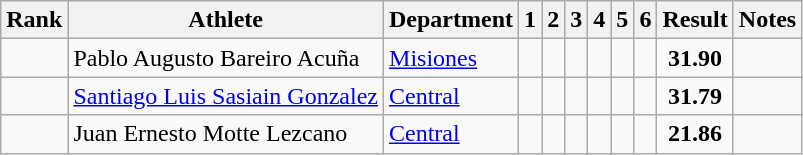<table class="sortable wikitable" style="text-align:center">
<tr>
<th>Rank</th>
<th>Athlete</th>
<th>Department</th>
<th>1</th>
<th>2</th>
<th>3</th>
<th>4</th>
<th>5</th>
<th>6</th>
<th>Result</th>
<th>Notes</th>
</tr>
<tr>
<td></td>
<td align="left">Pablo Augusto Bareiro Acuña</td>
<td align="left"><a href='#'>Misiones</a></td>
<td></td>
<td></td>
<td></td>
<td></td>
<td></td>
<td></td>
<td><strong>31.90</strong></td>
<td></td>
</tr>
<tr>
<td></td>
<td align="left"><a href='#'>Santiago Luis Sasiain Gonzalez</a></td>
<td align="left"><a href='#'>Central</a></td>
<td></td>
<td></td>
<td></td>
<td></td>
<td></td>
<td></td>
<td><strong>31.79</strong></td>
<td></td>
</tr>
<tr>
<td></td>
<td align="left">Juan Ernesto Motte Lezcano</td>
<td align="left"><a href='#'>Central</a></td>
<td></td>
<td></td>
<td></td>
<td></td>
<td></td>
<td></td>
<td><strong>21.86</strong></td>
<td></td>
</tr>
</table>
